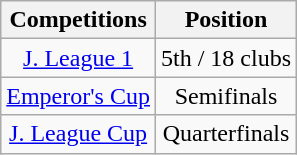<table class="wikitable" style="text-align:center;">
<tr>
<th>Competitions</th>
<th>Position</th>
</tr>
<tr>
<td><a href='#'>J. League 1</a></td>
<td>5th / 18 clubs</td>
</tr>
<tr>
<td><a href='#'>Emperor's Cup</a></td>
<td>Semifinals</td>
</tr>
<tr>
<td><a href='#'>J. League Cup</a></td>
<td>Quarterfinals</td>
</tr>
</table>
